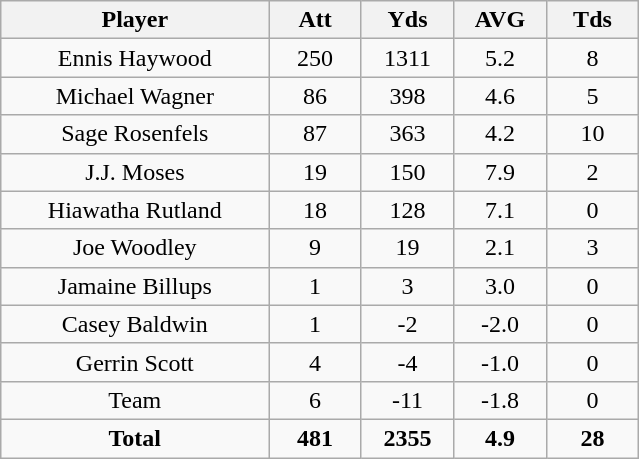<table class="wikitable sortable">
<tr>
<th bgcolor="#DDDDFF" width="29%">Player</th>
<th bgcolor="#DDDDFF" width="10%">Att</th>
<th bgcolor="#DDDDFF" width="10%">Yds</th>
<th bgcolor="#DDDDFF" width="10%">AVG</th>
<th bgcolor="#DDDDFF" width="10%">Tds</th>
</tr>
<tr align="center">
<td>Ennis Haywood</td>
<td>250</td>
<td>1311</td>
<td>5.2</td>
<td>8</td>
</tr>
<tr align="center">
<td>Michael Wagner</td>
<td>86</td>
<td>398</td>
<td>4.6</td>
<td>5</td>
</tr>
<tr align="center">
<td>Sage Rosenfels</td>
<td>87</td>
<td>363</td>
<td>4.2</td>
<td>10</td>
</tr>
<tr align="center">
<td>J.J. Moses</td>
<td>19</td>
<td>150</td>
<td>7.9</td>
<td>2</td>
</tr>
<tr align="center">
<td>Hiawatha Rutland</td>
<td>18</td>
<td>128</td>
<td>7.1</td>
<td>0</td>
</tr>
<tr align="center">
<td>Joe Woodley</td>
<td>9</td>
<td>19</td>
<td>2.1</td>
<td>3</td>
</tr>
<tr align="center">
<td>Jamaine Billups</td>
<td>1</td>
<td>3</td>
<td>3.0</td>
<td>0</td>
</tr>
<tr align="center">
<td>Casey Baldwin</td>
<td>1</td>
<td>-2</td>
<td>-2.0</td>
<td>0</td>
</tr>
<tr align="center">
<td>Gerrin Scott</td>
<td>4</td>
<td>-4</td>
<td>-1.0</td>
<td>0</td>
</tr>
<tr align="center">
<td>Team</td>
<td>6</td>
<td>-11</td>
<td>-1.8</td>
<td>0</td>
</tr>
<tr align="center">
<td><strong>Total</strong></td>
<td><strong>481</strong></td>
<td><strong>2355</strong></td>
<td><strong>4.9</strong></td>
<td><strong>28</strong></td>
</tr>
</table>
